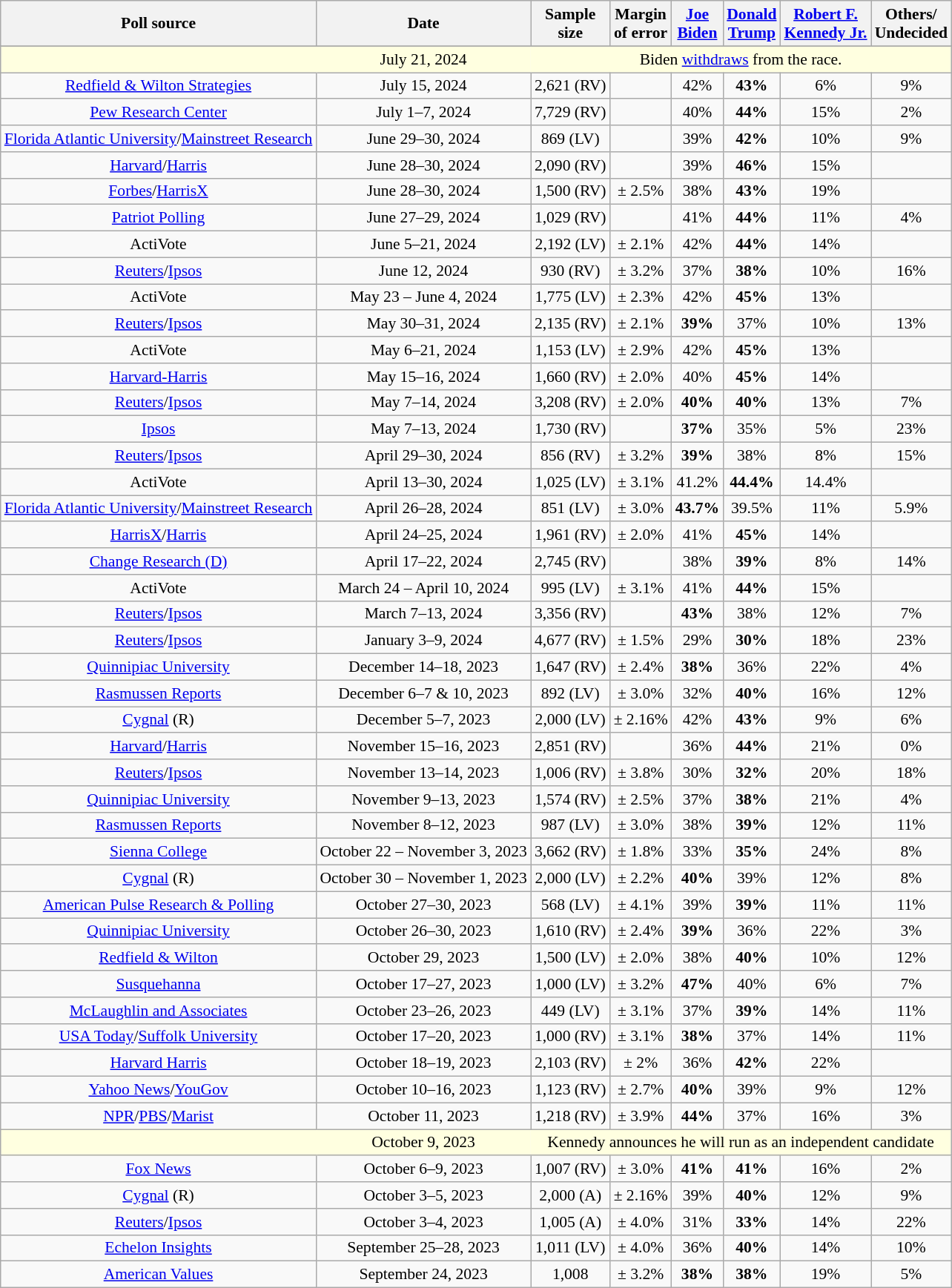<table class="wikitable sortable mw-datatable" style="text-align:center;font-size:90%;line-height:17px">
<tr>
<th>Poll source</th>
<th>Date</th>
<th>Sample<br>size</th>
<th>Margin<br>of error</th>
<th class="unsortable"><a href='#'>Joe<br>Biden</a><br><small></small></th>
<th class="unsortable"><a href='#'>Donald<br>Trump</a><br><small></small></th>
<th class="unsortable"><a href='#'>Robert F.<br>Kennedy Jr.</a><br><small></small></th>
<th class="unsortable">Others/<br>Undecided</th>
</tr>
<tr>
</tr>
<tr style="background:lightyellow;">
<td style="border-right-style:hidden;"></td>
<td style="border-right-style:hidden; " data-sort-value="2024-07-21">July 21, 2024</td>
<td colspan="6">Biden <a href='#'>withdraws</a> from the race.</td>
</tr>
<tr>
<td><a href='#'>Redfield & Wilton Strategies</a></td>
<td>July 15, 2024</td>
<td>2,621 (RV)</td>
<td></td>
<td>42%</td>
<td><strong>43%</strong></td>
<td>6%</td>
<td>9%</td>
</tr>
<tr>
<td><a href='#'>Pew Research Center</a></td>
<td>July 1–7, 2024</td>
<td>7,729 (RV)</td>
<td></td>
<td>40%</td>
<td><strong>44%</strong></td>
<td>15%</td>
<td>2%</td>
</tr>
<tr>
<td><a href='#'>Florida Atlantic University</a>/<a href='#'>Mainstreet Research</a></td>
<td>June 29–30, 2024</td>
<td>869 (LV)</td>
<td></td>
<td>39%</td>
<td><strong>42%</strong></td>
<td>10%</td>
<td>9%</td>
</tr>
<tr>
<td><a href='#'>Harvard</a>/<a href='#'>Harris</a></td>
<td>June 28–30, 2024</td>
<td>2,090 (RV)</td>
<td></td>
<td>39%</td>
<td><strong>46%</strong></td>
<td>15%</td>
<td></td>
</tr>
<tr>
<td><a href='#'>Forbes</a>/<a href='#'>HarrisX</a></td>
<td>June 28–30, 2024</td>
<td>1,500 (RV)</td>
<td>± 2.5%</td>
<td>38%</td>
<td><strong>43%</strong></td>
<td>19%</td>
<td></td>
</tr>
<tr>
<td><a href='#'>Patriot Polling</a></td>
<td>June 27–29, 2024</td>
<td>1,029 (RV)</td>
<td></td>
<td>41%</td>
<td><strong>44%</strong></td>
<td>11%</td>
<td>4%</td>
</tr>
<tr>
<td>ActiVote</td>
<td>June 5–21, 2024</td>
<td>2,192 (LV)</td>
<td>± 2.1%</td>
<td>42%</td>
<td><strong>44%</strong></td>
<td>14%</td>
<td></td>
</tr>
<tr>
<td><a href='#'>Reuters</a>/<a href='#'>Ipsos</a></td>
<td>June 12, 2024</td>
<td>930 (RV)</td>
<td>± 3.2%</td>
<td>37%</td>
<td><strong>38%</strong></td>
<td>10%</td>
<td>16%</td>
</tr>
<tr>
<td>ActiVote</td>
<td>May 23 – June 4, 2024</td>
<td>1,775 (LV)</td>
<td>± 2.3%</td>
<td>42%</td>
<td><strong>45%</strong></td>
<td>13%</td>
<td></td>
</tr>
<tr>
<td><a href='#'>Reuters</a>/<a href='#'>Ipsos</a></td>
<td>May 30–31, 2024</td>
<td>2,135 (RV)</td>
<td>± 2.1%</td>
<td><strong>39%</strong></td>
<td>37%</td>
<td>10%</td>
<td>13%</td>
</tr>
<tr>
<td>ActiVote</td>
<td>May 6–21, 2024</td>
<td>1,153 (LV)</td>
<td>± 2.9%</td>
<td>42%</td>
<td><strong>45%</strong></td>
<td>13%</td>
<td></td>
</tr>
<tr>
<td><a href='#'>Harvard-Harris</a></td>
<td>May 15–16, 2024</td>
<td>1,660 (RV)</td>
<td>± 2.0%</td>
<td>40%</td>
<td><strong>45%</strong></td>
<td>14%</td>
<td></td>
</tr>
<tr>
<td><a href='#'>Reuters</a>/<a href='#'>Ipsos</a></td>
<td>May 7–14, 2024</td>
<td>3,208 (RV)</td>
<td>± 2.0%</td>
<td><strong>40%</strong></td>
<td><strong>40%</strong></td>
<td>13%</td>
<td>7%</td>
</tr>
<tr>
<td><a href='#'>Ipsos</a></td>
<td>May 7–13, 2024</td>
<td>1,730 (RV)</td>
<td></td>
<td><strong>37%</strong></td>
<td>35%</td>
<td>5%</td>
<td>23%</td>
</tr>
<tr>
<td><a href='#'>Reuters</a>/<a href='#'>Ipsos</a></td>
<td>April 29–30, 2024</td>
<td>856 (RV)</td>
<td>± 3.2%</td>
<td><strong>39%</strong></td>
<td>38%</td>
<td>8%</td>
<td>15%</td>
</tr>
<tr>
<td>ActiVote</td>
<td>April 13–30, 2024</td>
<td>1,025 (LV)</td>
<td>± 3.1%</td>
<td>41.2%</td>
<td><strong>44.4%</strong></td>
<td>14.4%</td>
<td></td>
</tr>
<tr>
<td><a href='#'>Florida Atlantic University</a>/<a href='#'>Mainstreet Research</a></td>
<td>April 26–28, 2024</td>
<td>851 (LV)</td>
<td>± 3.0%</td>
<td><strong>43.7%</strong></td>
<td>39.5%</td>
<td>11%</td>
<td>5.9%</td>
</tr>
<tr>
<td><a href='#'>HarrisX</a>/<a href='#'>Harris</a></td>
<td>April 24–25, 2024</td>
<td>1,961 (RV)</td>
<td>± 2.0%</td>
<td>41%</td>
<td><strong>45%</strong></td>
<td>14%</td>
<td></td>
</tr>
<tr>
<td><a href='#'>Change Research (D)</a></td>
<td>April 17–22, 2024</td>
<td>2,745 (RV)</td>
<td></td>
<td>38%</td>
<td><strong>39%</strong></td>
<td>8%</td>
<td>14%</td>
</tr>
<tr>
<td>ActiVote</td>
<td>March 24 – April 10, 2024</td>
<td>995 (LV)</td>
<td>± 3.1%</td>
<td>41%</td>
<td><strong>44%</strong></td>
<td>15%</td>
<td></td>
</tr>
<tr>
<td><a href='#'>Reuters</a>/<a href='#'>Ipsos</a></td>
<td>March 7–13, 2024</td>
<td>3,356 (RV)</td>
<td></td>
<td><strong>43%</strong></td>
<td>38%</td>
<td>12%</td>
<td>7%</td>
</tr>
<tr>
<td><a href='#'>Reuters</a>/<a href='#'>Ipsos</a></td>
<td>January 3–9, 2024</td>
<td>4,677 (RV)</td>
<td>± 1.5%</td>
<td>29%</td>
<td><strong>30%</strong></td>
<td>18%</td>
<td>23%</td>
</tr>
<tr>
<td><a href='#'>Quinnipiac University</a></td>
<td>December 14–18, 2023</td>
<td>1,647 (RV)</td>
<td>± 2.4%</td>
<td><strong>38%</strong></td>
<td>36%</td>
<td>22%</td>
<td>4%</td>
</tr>
<tr>
<td><a href='#'>Rasmussen Reports</a></td>
<td>December 6–7 & 10, 2023</td>
<td>892 (LV)</td>
<td>± 3.0%</td>
<td>32%</td>
<td><strong>40%</strong></td>
<td>16%</td>
<td>12%</td>
</tr>
<tr>
<td><a href='#'>Cygnal</a> (R)</td>
<td>December 5–7, 2023</td>
<td>2,000 (LV)</td>
<td>± 2.16%</td>
<td>42%</td>
<td><strong>43%</strong></td>
<td>9%</td>
<td>6%</td>
</tr>
<tr>
<td><a href='#'>Harvard</a>/<a href='#'>Harris</a></td>
<td>November 15–16, 2023</td>
<td>2,851 (RV)</td>
<td></td>
<td>36%</td>
<td><strong>44%</strong></td>
<td>21%</td>
<td>0%</td>
</tr>
<tr>
<td><a href='#'>Reuters</a>/<a href='#'>Ipsos</a></td>
<td>November 13–14, 2023</td>
<td>1,006 (RV)</td>
<td>± 3.8%</td>
<td>30%</td>
<td><strong>32%</strong></td>
<td>20%</td>
<td>18%</td>
</tr>
<tr>
<td><a href='#'>Quinnipiac University</a></td>
<td>November 9–13, 2023</td>
<td>1,574 (RV)</td>
<td>± 2.5%</td>
<td>37%</td>
<td><strong>38%</strong></td>
<td>21%</td>
<td>4%</td>
</tr>
<tr>
<td><a href='#'>Rasmussen Reports</a></td>
<td>November 8–12, 2023</td>
<td>987 (LV)</td>
<td>± 3.0%</td>
<td>38%</td>
<td><strong>39%</strong></td>
<td>12%</td>
<td>11%</td>
</tr>
<tr>
<td><a href='#'>Sienna College</a></td>
<td>October 22 – November 3, 2023</td>
<td>3,662 (RV)</td>
<td>± 1.8%</td>
<td>33%</td>
<td><strong>35%</strong></td>
<td>24%</td>
<td>8%</td>
</tr>
<tr>
<td><a href='#'>Cygnal</a> (R)</td>
<td>October 30 – November 1, 2023</td>
<td>2,000 (LV)</td>
<td>± 2.2%</td>
<td><strong>40%</strong></td>
<td>39%</td>
<td>12%</td>
<td>8%</td>
</tr>
<tr>
<td><a href='#'>American Pulse Research & Polling</a></td>
<td data-sort-value="2023-10-30">October 27–30, 2023</td>
<td>568 (LV)</td>
<td>± 4.1%</td>
<td>39%</td>
<td><strong>39%</strong></td>
<td>11%</td>
<td>11%</td>
</tr>
<tr>
<td><a href='#'>Quinnipiac University</a></td>
<td data-sort-value="2023-10-30">October 26–30, 2023</td>
<td>1,610 (RV)</td>
<td>± 2.4%</td>
<td><strong>39%</strong></td>
<td>36%</td>
<td>22%</td>
<td>3%</td>
</tr>
<tr>
<td><a href='#'>Redfield & Wilton</a></td>
<td data-sort-value="2023-10-29">October 29, 2023</td>
<td>1,500 (LV)</td>
<td>± 2.0%</td>
<td>38%</td>
<td><strong>40%</strong></td>
<td>10%</td>
<td>12%</td>
</tr>
<tr>
<td><a href='#'>Susquehanna</a></td>
<td data-sort-value="2023-10-27">October 17–27, 2023</td>
<td>1,000 (LV)</td>
<td>± 3.2%</td>
<td><strong>47%</strong></td>
<td>40%</td>
<td>6%</td>
<td>7%</td>
</tr>
<tr>
<td><a href='#'>McLaughlin and Associates</a></td>
<td data-sort-value="2023-10-26">October 23–26, 2023</td>
<td>449 (LV)</td>
<td>± 3.1%</td>
<td>37%</td>
<td><strong>39%</strong></td>
<td>14%</td>
<td>11%</td>
</tr>
<tr>
<td><a href='#'>USA Today</a>/<a href='#'>Suffolk University</a></td>
<td data-sort-value="2023-10-20">October 17–20, 2023</td>
<td>1,000 (RV)</td>
<td>± 3.1%</td>
<td><strong>38%</strong></td>
<td>37%</td>
<td>14%</td>
<td>11%</td>
</tr>
<tr>
</tr>
<tr>
<td><a href='#'>Harvard Harris</a></td>
<td data-sort-value="2023-10-19">October 18–19, 2023</td>
<td>2,103 (RV)</td>
<td>± 2%</td>
<td>36%</td>
<td><strong>42%</strong></td>
<td>22%</td>
<td></td>
</tr>
<tr>
<td><a href='#'>Yahoo News</a>/<a href='#'>YouGov</a></td>
<td data-sort-value="2023-10-16">October 10–16, 2023</td>
<td>1,123 (RV)</td>
<td>± 2.7%</td>
<td><strong>40%</strong></td>
<td>39%</td>
<td>9%</td>
<td>12%</td>
</tr>
<tr>
<td><a href='#'>NPR</a>/<a href='#'>PBS</a>/<a href='#'>Marist</a></td>
<td data-sort-value="2023-10-11">October 11, 2023</td>
<td>1,218 (RV)</td>
<td>± 3.9%</td>
<td><strong>44%</strong></td>
<td>37%</td>
<td>16%</td>
<td>3%</td>
</tr>
<tr style="background:lightyellow;">
<td style="border-right-style:hidden; background:lightyellow;"></td>
<td style="border-right-style:hidden; " data-sort-value="2023-10-09">October 9, 2023</td>
<td colspan="6">Kennedy announces he will run as an independent candidate</td>
</tr>
<tr>
<td><a href='#'>Fox News</a></td>
<td data-sort-value="2023-10-09">October 6–9, 2023</td>
<td>1,007 (RV)</td>
<td>± 3.0%</td>
<td><strong>41%</strong></td>
<td><strong>41%</strong></td>
<td>16%</td>
<td>2%</td>
</tr>
<tr>
<td><a href='#'>Cygnal</a> (R)</td>
<td data-sort-value="2023-10-05">October 3–5, 2023</td>
<td>2,000 (A)</td>
<td>± 2.16%</td>
<td>39%</td>
<td><strong>40%</strong></td>
<td>12%</td>
<td>9%</td>
</tr>
<tr>
<td><a href='#'>Reuters</a>/<a href='#'>Ipsos</a></td>
<td data-sort-value="2023-10-04">October 3–4, 2023</td>
<td>1,005 (A)</td>
<td>± 4.0%</td>
<td>31%</td>
<td><strong>33%</strong></td>
<td>14%</td>
<td>22%</td>
</tr>
<tr>
<td><a href='#'>Echelon Insights</a></td>
<td data-sort-value="2023-09-28">September 25–28, 2023</td>
<td>1,011 (LV)</td>
<td>± 4.0%</td>
<td>36%</td>
<td><strong>40%</strong></td>
<td>14%</td>
<td>10%</td>
</tr>
<tr>
<td><a href='#'>American Values</a></td>
<td data-sort-value="2023-09-24">September 24, 2023</td>
<td>1,008</td>
<td>± 3.2%</td>
<td><strong>38%</strong></td>
<td><strong>38%</strong></td>
<td>19%</td>
<td>5%</td>
</tr>
</table>
